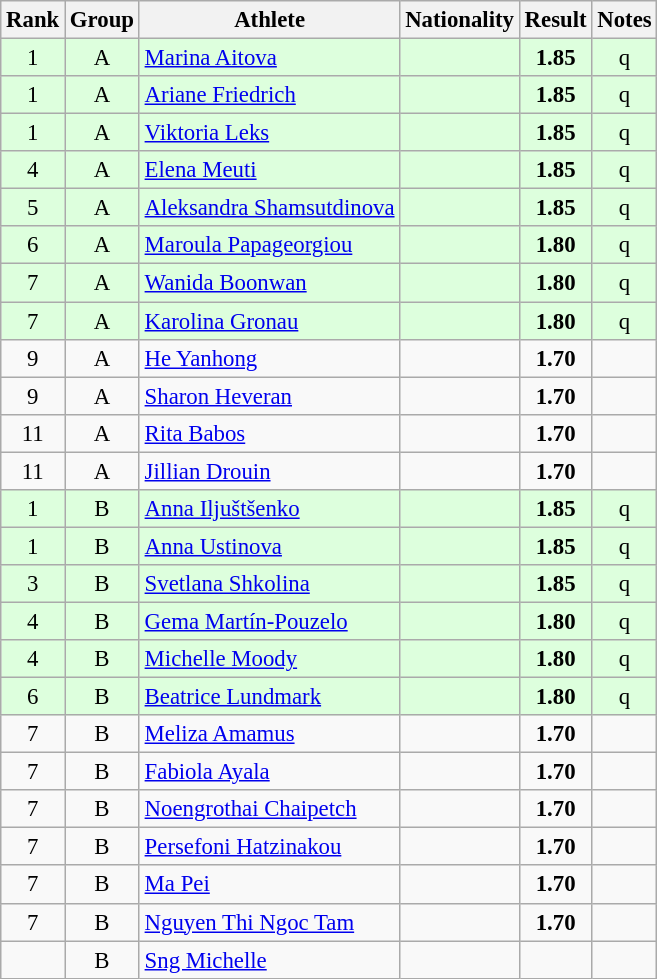<table class="wikitable sortable" style="text-align:center;font-size:95%">
<tr>
<th>Rank</th>
<th>Group</th>
<th>Athlete</th>
<th>Nationality</th>
<th>Result</th>
<th>Notes</th>
</tr>
<tr bgcolor=ddffdd>
<td>1</td>
<td>A</td>
<td align="left"><a href='#'>Marina Aitova</a></td>
<td align=left></td>
<td><strong>1.85</strong></td>
<td>q</td>
</tr>
<tr bgcolor=ddffdd>
<td>1</td>
<td>A</td>
<td align="left"><a href='#'>Ariane Friedrich</a></td>
<td align=left></td>
<td><strong>1.85</strong></td>
<td>q</td>
</tr>
<tr bgcolor=ddffdd>
<td>1</td>
<td>A</td>
<td align="left"><a href='#'>Viktoria Leks</a></td>
<td align=left></td>
<td><strong>1.85</strong></td>
<td>q</td>
</tr>
<tr bgcolor=ddffdd>
<td>4</td>
<td>A</td>
<td align="left"><a href='#'>Elena Meuti</a></td>
<td align=left></td>
<td><strong>1.85</strong></td>
<td>q</td>
</tr>
<tr bgcolor=ddffdd>
<td>5</td>
<td>A</td>
<td align="left"><a href='#'>Aleksandra Shamsutdinova</a></td>
<td align=left></td>
<td><strong>1.85</strong></td>
<td>q</td>
</tr>
<tr bgcolor=ddffdd>
<td>6</td>
<td>A</td>
<td align="left"><a href='#'>Maroula Papageorgiou</a></td>
<td align=left></td>
<td><strong>1.80</strong></td>
<td>q</td>
</tr>
<tr bgcolor=ddffdd>
<td>7</td>
<td>A</td>
<td align="left"><a href='#'>Wanida Boonwan</a></td>
<td align=left></td>
<td><strong>1.80</strong></td>
<td>q</td>
</tr>
<tr bgcolor=ddffdd>
<td>7</td>
<td>A</td>
<td align="left"><a href='#'>Karolina Gronau</a></td>
<td align=left></td>
<td><strong>1.80</strong></td>
<td>q</td>
</tr>
<tr>
<td>9</td>
<td>A</td>
<td align="left"><a href='#'>He Yanhong</a></td>
<td align=left></td>
<td><strong>1.70</strong></td>
<td></td>
</tr>
<tr>
<td>9</td>
<td>A</td>
<td align="left"><a href='#'>Sharon Heveran</a></td>
<td align=left></td>
<td><strong>1.70</strong></td>
<td></td>
</tr>
<tr>
<td>11</td>
<td>A</td>
<td align="left"><a href='#'>Rita Babos</a></td>
<td align=left></td>
<td><strong>1.70</strong></td>
<td></td>
</tr>
<tr>
<td>11</td>
<td>A</td>
<td align="left"><a href='#'>Jillian Drouin</a></td>
<td align=left></td>
<td><strong>1.70</strong></td>
<td></td>
</tr>
<tr bgcolor=ddffdd>
<td>1</td>
<td>B</td>
<td align="left"><a href='#'>Anna Iljuštšenko</a></td>
<td align=left></td>
<td><strong>1.85</strong></td>
<td>q</td>
</tr>
<tr bgcolor=ddffdd>
<td>1</td>
<td>B</td>
<td align="left"><a href='#'>Anna Ustinova</a></td>
<td align=left></td>
<td><strong>1.85</strong></td>
<td>q</td>
</tr>
<tr bgcolor=ddffdd>
<td>3</td>
<td>B</td>
<td align="left"><a href='#'>Svetlana Shkolina</a></td>
<td align=left></td>
<td><strong>1.85</strong></td>
<td>q</td>
</tr>
<tr bgcolor=ddffdd>
<td>4</td>
<td>B</td>
<td align="left"><a href='#'>Gema Martín-Pouzelo</a></td>
<td align=left></td>
<td><strong>1.80</strong></td>
<td>q</td>
</tr>
<tr bgcolor=ddffdd>
<td>4</td>
<td>B</td>
<td align="left"><a href='#'>Michelle Moody</a></td>
<td align=left></td>
<td><strong>1.80</strong></td>
<td>q</td>
</tr>
<tr bgcolor=ddffdd>
<td>6</td>
<td>B</td>
<td align="left"><a href='#'>Beatrice Lundmark</a></td>
<td align=left></td>
<td><strong>1.80</strong></td>
<td>q</td>
</tr>
<tr>
<td>7</td>
<td>B</td>
<td align="left"><a href='#'>Meliza Amamus</a></td>
<td align=left></td>
<td><strong>1.70</strong></td>
<td></td>
</tr>
<tr>
<td>7</td>
<td>B</td>
<td align="left"><a href='#'>Fabiola Ayala</a></td>
<td align=left></td>
<td><strong>1.70</strong></td>
<td></td>
</tr>
<tr>
<td>7</td>
<td>B</td>
<td align="left"><a href='#'>Noengrothai Chaipetch</a></td>
<td align=left></td>
<td><strong>1.70</strong></td>
<td></td>
</tr>
<tr>
<td>7</td>
<td>B</td>
<td align="left"><a href='#'>Persefoni Hatzinakou</a></td>
<td align=left></td>
<td><strong>1.70</strong></td>
<td></td>
</tr>
<tr>
<td>7</td>
<td>B</td>
<td align="left"><a href='#'>Ma Pei</a></td>
<td align=left></td>
<td><strong>1.70</strong></td>
<td></td>
</tr>
<tr>
<td>7</td>
<td>B</td>
<td align="left"><a href='#'>Nguyen Thi Ngoc Tam</a></td>
<td align=left></td>
<td><strong>1.70</strong></td>
<td></td>
</tr>
<tr>
<td></td>
<td>B</td>
<td align="left"><a href='#'>Sng Michelle</a></td>
<td align=left></td>
<td><strong></strong></td>
<td></td>
</tr>
</table>
